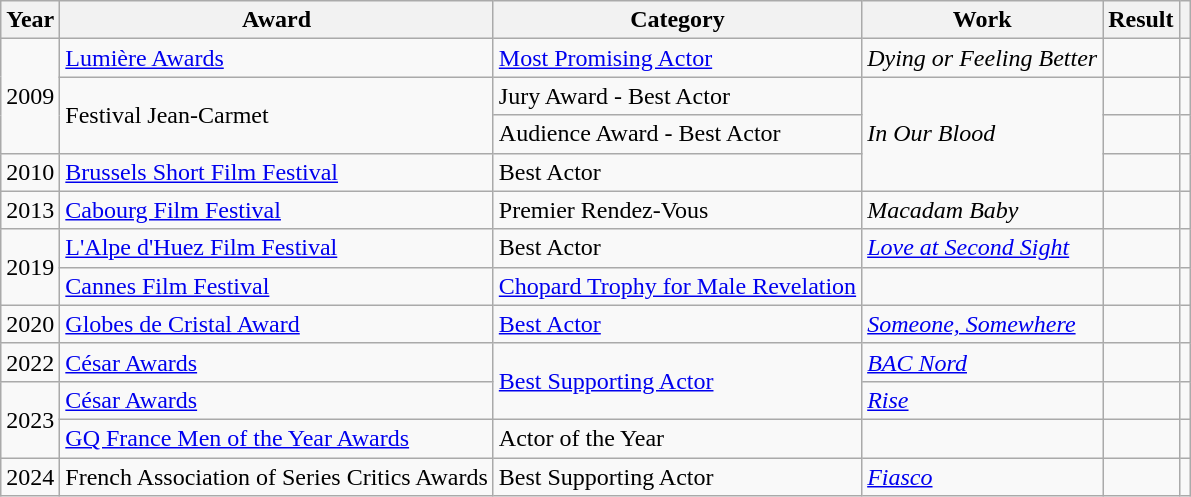<table class="wikitable sortable plainrowheaders">
<tr>
<th>Year</th>
<th>Award</th>
<th>Category</th>
<th>Work</th>
<th>Result</th>
<th scope="col" class="unsortable"></th>
</tr>
<tr>
<td align="center" rowspan="3">2009</td>
<td><a href='#'>Lumière Awards</a></td>
<td><a href='#'>Most Promising Actor</a></td>
<td><em>Dying or Feeling Better</em></td>
<td></td>
<td></td>
</tr>
<tr>
<td rowspan="2">Festival Jean-Carmet</td>
<td>Jury Award - Best Actor</td>
<td rowspan="3"><em>In Our Blood</em></td>
<td></td>
<td></td>
</tr>
<tr>
<td>Audience Award - Best Actor</td>
<td></td>
<td></td>
</tr>
<tr>
<td align="center">2010</td>
<td><a href='#'>Brussels Short Film Festival</a></td>
<td>Best Actor</td>
<td></td>
<td></td>
</tr>
<tr>
<td align="center">2013</td>
<td><a href='#'>Cabourg Film Festival</a></td>
<td>Premier Rendez-Vous</td>
<td><em>Macadam Baby</em></td>
<td></td>
<td></td>
</tr>
<tr>
<td align="center" rowspan="2">2019</td>
<td><a href='#'>L'Alpe d'Huez Film Festival</a></td>
<td>Best Actor</td>
<td><em><a href='#'>Love at Second Sight</a></em></td>
<td></td>
<td></td>
</tr>
<tr>
<td><a href='#'>Cannes Film Festival</a></td>
<td><a href='#'>Chopard Trophy for Male Revelation</a></td>
<td></td>
<td></td>
<td></td>
</tr>
<tr>
<td align="center">2020</td>
<td><a href='#'>Globes de Cristal Award</a></td>
<td><a href='#'>Best Actor</a></td>
<td><em><a href='#'>Someone, Somewhere</a></em></td>
<td></td>
<td></td>
</tr>
<tr>
<td align="center">2022</td>
<td><a href='#'>César Awards</a></td>
<td rowspan="2"><a href='#'>Best Supporting Actor</a></td>
<td><em><a href='#'>BAC Nord</a></em></td>
<td></td>
<td></td>
</tr>
<tr>
<td align="center" rowspan="2">2023</td>
<td><a href='#'>César Awards</a></td>
<td><em><a href='#'>Rise</a></em></td>
<td></td>
<td></td>
</tr>
<tr>
<td><a href='#'>GQ France Men of the Year Awards</a></td>
<td>Actor of the Year</td>
<td></td>
<td></td>
<td></td>
</tr>
<tr>
<td align="center">2024</td>
<td>French Association of Series Critics Awards</td>
<td>Best Supporting Actor</td>
<td><em><a href='#'>Fiasco</a></em></td>
<td></td>
<td></td>
</tr>
</table>
